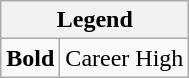<table class="wikitable">
<tr>
<th colspan="2">Legend</th>
</tr>
<tr>
<td><strong>Bold</strong></td>
<td>Career High</td>
</tr>
</table>
